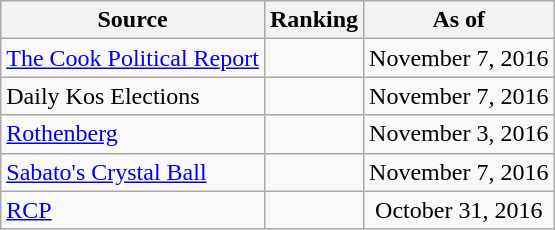<table class="wikitable" style="text-align:center">
<tr>
<th>Source</th>
<th>Ranking</th>
<th>As of</th>
</tr>
<tr>
<td align=left><a href='#'>The Cook Political Report</a></td>
<td></td>
<td>November 7, 2016</td>
</tr>
<tr>
<td align=left>Daily Kos Elections</td>
<td></td>
<td>November 7, 2016</td>
</tr>
<tr>
<td align=left><a href='#'>Rothenberg</a></td>
<td></td>
<td>November 3, 2016</td>
</tr>
<tr>
<td align=left><a href='#'>Sabato's Crystal Ball</a></td>
<td></td>
<td>November 7, 2016</td>
</tr>
<tr>
<td align="left"><a href='#'>RCP</a></td>
<td></td>
<td>October 31, 2016</td>
</tr>
</table>
